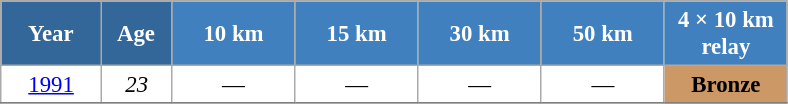<table class="wikitable" style="font-size:95%; text-align:center; border:grey solid 1px; border-collapse:collapse; background:#ffffff;">
<tr>
<th style="background-color:#369; color:white; width:60px;"> Year </th>
<th style="background-color:#369; color:white; width:40px;"> Age </th>
<th style="background-color:#4180be; color:white; width:75px;"> 10 km </th>
<th style="background-color:#4180be; color:white; width:75px;"> 15 km </th>
<th style="background-color:#4180be; color:white; width:75px;"> 30 km </th>
<th style="background-color:#4180be; color:white; width:75px;"> 50 km </th>
<th style="background-color:#4180be; color:white; width:75px;"> 4 × 10 km <br> relay </th>
</tr>
<tr>
<td><a href='#'>1991</a></td>
<td><em>23</em></td>
<td>—</td>
<td>—</td>
<td>—</td>
<td>—</td>
<td bgcolor="cc9966"><strong>Bronze</strong></td>
</tr>
<tr>
</tr>
</table>
